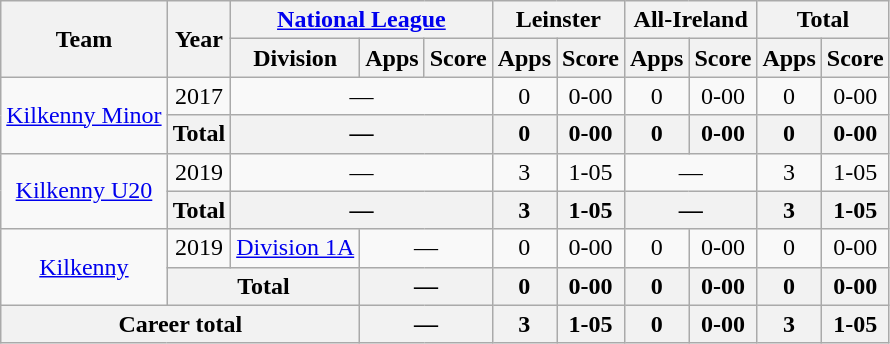<table class="wikitable" style="text-align:center">
<tr>
<th rowspan="2">Team</th>
<th rowspan="2">Year</th>
<th colspan="3"><a href='#'>National League</a></th>
<th colspan="2">Leinster</th>
<th colspan="2">All-Ireland</th>
<th colspan="2">Total</th>
</tr>
<tr>
<th>Division</th>
<th>Apps</th>
<th>Score</th>
<th>Apps</th>
<th>Score</th>
<th>Apps</th>
<th>Score</th>
<th>Apps</th>
<th>Score</th>
</tr>
<tr>
<td rowspan="2"><a href='#'>Kilkenny Minor</a></td>
<td>2017</td>
<td colspan=3>—</td>
<td>0</td>
<td>0-00</td>
<td>0</td>
<td>0-00</td>
<td>0</td>
<td>0-00</td>
</tr>
<tr>
<th>Total</th>
<th colspan=3>—</th>
<th>0</th>
<th>0-00</th>
<th>0</th>
<th>0-00</th>
<th>0</th>
<th>0-00</th>
</tr>
<tr>
<td rowspan="2"><a href='#'>Kilkenny U20</a></td>
<td>2019</td>
<td colspan=3>—</td>
<td>3</td>
<td>1-05</td>
<td colspan=2>—</td>
<td>3</td>
<td>1-05</td>
</tr>
<tr>
<th>Total</th>
<th colspan=3>—</th>
<th>3</th>
<th>1-05</th>
<th colspan=2>—</th>
<th>3</th>
<th>1-05</th>
</tr>
<tr>
<td rowspan="2"><a href='#'>Kilkenny</a></td>
<td>2019</td>
<td rowspan="1"><a href='#'>Division 1A</a></td>
<td colspan=2>—</td>
<td>0</td>
<td>0-00</td>
<td>0</td>
<td>0-00</td>
<td>0</td>
<td>0-00</td>
</tr>
<tr>
<th colspan=2>Total</th>
<th colspan=2>—</th>
<th>0</th>
<th>0-00</th>
<th>0</th>
<th>0-00</th>
<th>0</th>
<th>0-00</th>
</tr>
<tr>
<th colspan="3">Career total</th>
<th colspan=2>—</th>
<th>3</th>
<th>1-05</th>
<th>0</th>
<th>0-00</th>
<th>3</th>
<th>1-05</th>
</tr>
</table>
